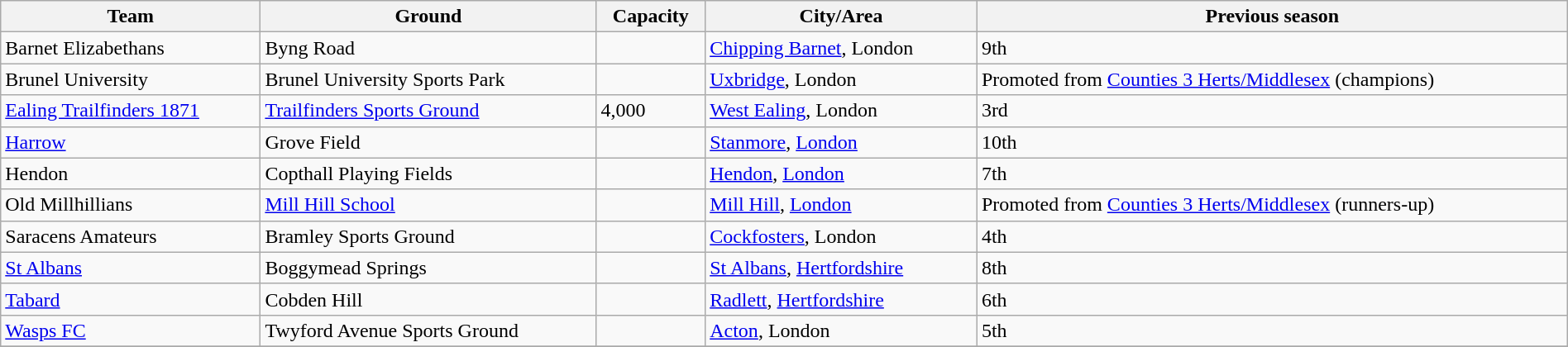<table class="wikitable sortable" width=100%>
<tr>
<th>Team</th>
<th>Ground</th>
<th>Capacity</th>
<th>City/Area</th>
<th>Previous season</th>
</tr>
<tr>
<td>Barnet Elizabethans</td>
<td>Byng Road</td>
<td></td>
<td><a href='#'>Chipping Barnet</a>, London</td>
<td>9th</td>
</tr>
<tr>
<td>Brunel University</td>
<td>Brunel University Sports Park</td>
<td></td>
<td><a href='#'>Uxbridge</a>, London</td>
<td>Promoted from <a href='#'>Counties 3 Herts/Middlesex</a> (champions)</td>
</tr>
<tr>
<td><a href='#'>Ealing Trailfinders 1871</a></td>
<td><a href='#'>Trailfinders Sports Ground</a></td>
<td>4,000</td>
<td><a href='#'>West Ealing</a>, London</td>
<td>3rd</td>
</tr>
<tr>
<td><a href='#'>Harrow</a></td>
<td>Grove Field</td>
<td></td>
<td><a href='#'>Stanmore</a>, <a href='#'>London</a></td>
<td>10th</td>
</tr>
<tr>
<td>Hendon</td>
<td>Copthall Playing Fields</td>
<td></td>
<td><a href='#'>Hendon</a>, <a href='#'>London</a></td>
<td>7th</td>
</tr>
<tr>
<td>Old Millhillians</td>
<td><a href='#'>Mill Hill School</a></td>
<td></td>
<td><a href='#'>Mill Hill</a>, <a href='#'>London</a></td>
<td>Promoted from <a href='#'>Counties 3 Herts/Middlesex</a> (runners-up)</td>
</tr>
<tr>
<td>Saracens Amateurs</td>
<td>Bramley Sports Ground</td>
<td></td>
<td><a href='#'>Cockfosters</a>, London</td>
<td>4th</td>
</tr>
<tr>
<td><a href='#'>St Albans</a></td>
<td>Boggymead Springs</td>
<td></td>
<td><a href='#'>St Albans</a>, <a href='#'>Hertfordshire</a></td>
<td>8th</td>
</tr>
<tr>
<td><a href='#'>Tabard</a></td>
<td>Cobden Hill</td>
<td></td>
<td><a href='#'>Radlett</a>, <a href='#'>Hertfordshire</a></td>
<td>6th</td>
</tr>
<tr>
<td><a href='#'>Wasps FC</a></td>
<td>Twyford Avenue Sports Ground</td>
<td></td>
<td><a href='#'>Acton</a>, London</td>
<td>5th</td>
</tr>
<tr>
</tr>
</table>
